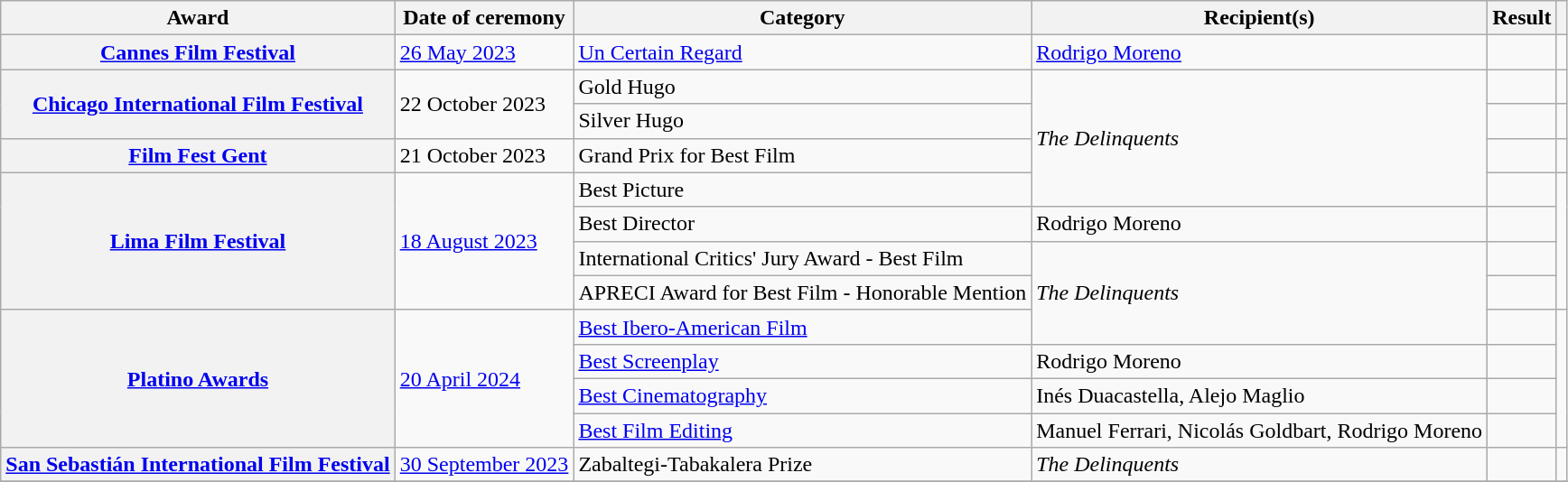<table class="wikitable sortable plainrowheaders">
<tr>
<th scope="col">Award</th>
<th scope="col">Date of ceremony</th>
<th scope="col">Category</th>
<th scope="col">Recipient(s)</th>
<th scope="col">Result</th>
<th scope="col" class="unsortable"></th>
</tr>
<tr>
<th scope="row"><a href='#'>Cannes Film Festival</a></th>
<td><a href='#'>26 May 2023</a></td>
<td><a href='#'>Un Certain Regard</a></td>
<td><a href='#'>Rodrigo Moreno</a></td>
<td></td>
<td align="center"></td>
</tr>
<tr>
<th rowspan="2" scope="row"><a href='#'>Chicago International Film Festival</a></th>
<td rowspan="2">22 October 2023</td>
<td>Gold Hugo</td>
<td rowspan="4"><em>The Delinquents</em></td>
<td></td>
<td align="center"></td>
</tr>
<tr>
<td>Silver Hugo</td>
<td></td>
<td align="center"></td>
</tr>
<tr>
<th scope="row"><a href='#'>Film Fest Gent</a></th>
<td>21 October 2023</td>
<td>Grand Prix for Best Film</td>
<td></td>
<td align="center"></td>
</tr>
<tr>
<th rowspan="4" scope="row"><a href='#'>Lima Film Festival</a></th>
<td rowspan="4"><a href='#'>18 August 2023</a></td>
<td>Best Picture</td>
<td></td>
<td rowspan="4" align="center"></td>
</tr>
<tr>
<td>Best Director</td>
<td>Rodrigo Moreno</td>
<td></td>
</tr>
<tr>
<td>International Critics' Jury Award - Best Film</td>
<td rowspan="3"><em>The Delinquents</em></td>
<td></td>
</tr>
<tr>
<td>APRECI Award for Best Film - Honorable Mention</td>
<td></td>
</tr>
<tr>
<th rowspan="4" scope="row"><a href='#'>Platino Awards</a></th>
<td rowspan="4"><a href='#'>20 April 2024</a></td>
<td><a href='#'>Best Ibero-American Film</a></td>
<td></td>
<td rowspan="4"></td>
</tr>
<tr>
<td><a href='#'>Best Screenplay</a></td>
<td>Rodrigo Moreno</td>
<td></td>
</tr>
<tr>
<td><a href='#'>Best Cinematography</a></td>
<td>Inés Duacastella, Alejo Maglio</td>
<td></td>
</tr>
<tr>
<td><a href='#'>Best Film Editing</a></td>
<td>Manuel Ferrari, Nicolás Goldbart, Rodrigo Moreno</td>
<td></td>
</tr>
<tr>
<th scope="row"><a href='#'>San Sebastián International Film Festival</a></th>
<td><a href='#'>30 September 2023</a></td>
<td>Zabaltegi-Tabakalera Prize</td>
<td><em>The Delinquents</em></td>
<td></td>
<td align="center"></td>
</tr>
<tr>
</tr>
</table>
